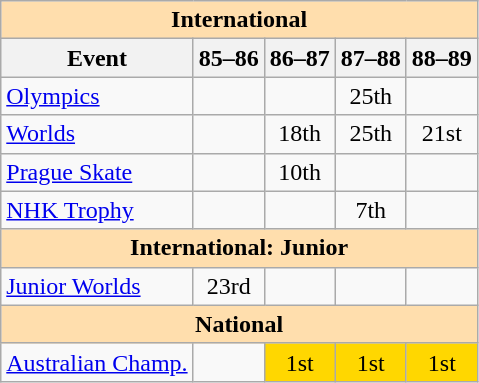<table class="wikitable" style="text-align:center">
<tr>
<th style="background-color: #ffdead; " colspan=5 align=center>International</th>
</tr>
<tr>
<th>Event</th>
<th>85–86</th>
<th>86–87</th>
<th>87–88</th>
<th>88–89</th>
</tr>
<tr>
<td align=left><a href='#'>Olympics</a></td>
<td></td>
<td></td>
<td>25th</td>
<td></td>
</tr>
<tr>
<td align=left><a href='#'>Worlds</a></td>
<td></td>
<td>18th</td>
<td>25th</td>
<td>21st</td>
</tr>
<tr>
<td align=left><a href='#'>Prague Skate</a></td>
<td></td>
<td>10th</td>
<td></td>
<td></td>
</tr>
<tr>
<td align=left><a href='#'>NHK Trophy</a></td>
<td></td>
<td></td>
<td>7th</td>
<td></td>
</tr>
<tr>
<th style="background-color: #ffdead; " colspan=5 align=center>International: Junior</th>
</tr>
<tr>
<td align=left><a href='#'>Junior Worlds</a></td>
<td>23rd</td>
<td></td>
<td></td>
<td></td>
</tr>
<tr>
<th style="background-color: #ffdead; " colspan=5 align=center>National</th>
</tr>
<tr>
<td align=left><a href='#'>Australian Champ.</a></td>
<td></td>
<td bgcolor=gold>1st</td>
<td bgcolor=gold>1st</td>
<td bgcolor=gold>1st</td>
</tr>
</table>
